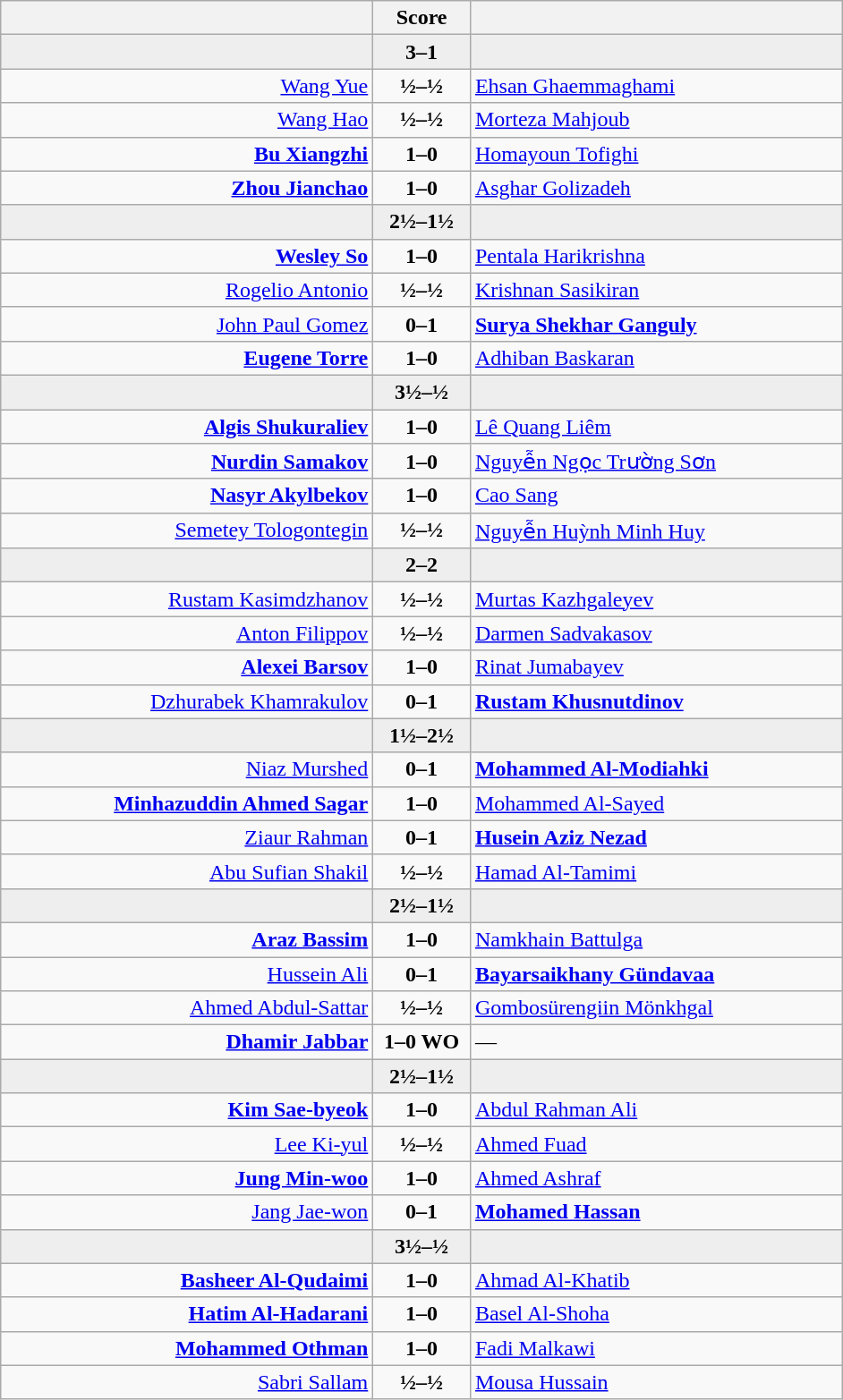<table class="wikitable" style="text-align: center; ">
<tr>
<th align="right" width="270"></th>
<th width="65">Score</th>
<th align="left" width="270"></th>
</tr>
<tr style="background:#eeeeee;">
<td align=right><strong></strong></td>
<td align=center><strong>3–1</strong></td>
<td align=left></td>
</tr>
<tr>
<td align=right><a href='#'>Wang Yue</a></td>
<td align=center><strong>½–½</strong></td>
<td align=left><a href='#'>Ehsan Ghaemmaghami</a></td>
</tr>
<tr>
<td align=right><a href='#'>Wang Hao</a></td>
<td align=center><strong>½–½</strong></td>
<td align=left><a href='#'>Morteza Mahjoub</a></td>
</tr>
<tr>
<td align=right><strong><a href='#'>Bu Xiangzhi</a></strong></td>
<td align=center><strong>1–0</strong></td>
<td align=left><a href='#'>Homayoun Tofighi</a></td>
</tr>
<tr>
<td align=right><strong><a href='#'>Zhou Jianchao</a></strong></td>
<td align=center><strong>1–0</strong></td>
<td align=left><a href='#'>Asghar Golizadeh</a></td>
</tr>
<tr style="background:#eeeeee;">
<td align=right><strong></strong></td>
<td align=center><strong>2½–1½</strong></td>
<td align=left></td>
</tr>
<tr>
<td align=right><strong><a href='#'>Wesley So</a></strong></td>
<td align=center><strong>1–0</strong></td>
<td align=left><a href='#'>Pentala Harikrishna</a></td>
</tr>
<tr>
<td align=right><a href='#'>Rogelio Antonio</a></td>
<td align=center><strong>½–½</strong></td>
<td align=left><a href='#'>Krishnan Sasikiran</a></td>
</tr>
<tr>
<td align=right><a href='#'>John Paul Gomez</a></td>
<td align=center><strong>0–1</strong></td>
<td align=left><strong><a href='#'>Surya Shekhar Ganguly</a></strong></td>
</tr>
<tr>
<td align=right><strong><a href='#'>Eugene Torre</a></strong></td>
<td align=center><strong>1–0</strong></td>
<td align=left><a href='#'>Adhiban Baskaran</a></td>
</tr>
<tr style="background:#eeeeee;">
<td align=right><strong></strong></td>
<td align=center><strong>3½–½</strong></td>
<td align=left></td>
</tr>
<tr>
<td align=right><strong><a href='#'>Algis Shukuraliev</a></strong></td>
<td align=center><strong>1–0</strong></td>
<td align=left><a href='#'>Lê Quang Liêm</a></td>
</tr>
<tr>
<td align=right><strong><a href='#'>Nurdin Samakov</a></strong></td>
<td align=center><strong>1–0</strong></td>
<td align=left><a href='#'>Nguyễn Ngọc Trường Sơn</a></td>
</tr>
<tr>
<td align=right><strong><a href='#'>Nasyr Akylbekov</a></strong></td>
<td align=center><strong>1–0</strong></td>
<td align=left><a href='#'>Cao Sang</a></td>
</tr>
<tr>
<td align=right><a href='#'>Semetey Tologontegin</a></td>
<td align=center><strong>½–½</strong></td>
<td align=left><a href='#'>Nguyễn Huỳnh Minh Huy</a></td>
</tr>
<tr style="background:#eeeeee;">
<td align=right></td>
<td align=center><strong>2–2</strong></td>
<td align=left></td>
</tr>
<tr>
<td align=right><a href='#'>Rustam Kasimdzhanov</a></td>
<td align=center><strong>½–½</strong></td>
<td align=left><a href='#'>Murtas Kazhgaleyev</a></td>
</tr>
<tr>
<td align=right><a href='#'>Anton Filippov</a></td>
<td align=center><strong>½–½</strong></td>
<td align=left><a href='#'>Darmen Sadvakasov</a></td>
</tr>
<tr>
<td align=right><strong><a href='#'>Alexei Barsov</a></strong></td>
<td align=center><strong>1–0</strong></td>
<td align=left><a href='#'>Rinat Jumabayev</a></td>
</tr>
<tr>
<td align=right><a href='#'>Dzhurabek Khamrakulov</a></td>
<td align=center><strong>0–1</strong></td>
<td align=left><strong><a href='#'>Rustam Khusnutdinov</a></strong></td>
</tr>
<tr style="background:#eeeeee;">
<td align=right></td>
<td align=center><strong>1½–2½</strong></td>
<td align=left><strong></strong></td>
</tr>
<tr>
<td align=right><a href='#'>Niaz Murshed</a></td>
<td align=center><strong>0–1</strong></td>
<td align=left><strong><a href='#'>Mohammed Al-Modiahki</a></strong></td>
</tr>
<tr>
<td align=right><strong><a href='#'>Minhazuddin Ahmed Sagar</a></strong></td>
<td align=center><strong>1–0</strong></td>
<td align=left><a href='#'>Mohammed Al-Sayed</a></td>
</tr>
<tr>
<td align=right><a href='#'>Ziaur Rahman</a></td>
<td align=center><strong>0–1</strong></td>
<td align=left><strong><a href='#'>Husein Aziz Nezad</a></strong></td>
</tr>
<tr>
<td align=right><a href='#'>Abu Sufian Shakil</a></td>
<td align=center><strong>½–½</strong></td>
<td align=left><a href='#'>Hamad Al-Tamimi</a></td>
</tr>
<tr style="background:#eeeeee;">
<td align=right><strong></strong></td>
<td align=center><strong>2½–1½</strong></td>
<td align=left></td>
</tr>
<tr>
<td align=right><strong><a href='#'>Araz Bassim</a></strong></td>
<td align=center><strong>1–0</strong></td>
<td align=left><a href='#'>Namkhain Battulga</a></td>
</tr>
<tr>
<td align=right><a href='#'>Hussein Ali</a></td>
<td align=center><strong>0–1</strong></td>
<td align=left><strong><a href='#'>Bayarsaikhany Gündavaa</a></strong></td>
</tr>
<tr>
<td align=right><a href='#'>Ahmed Abdul-Sattar</a></td>
<td align=center><strong>½–½</strong></td>
<td align=left><a href='#'>Gombosürengiin Mönkhgal</a></td>
</tr>
<tr>
<td align=right><strong><a href='#'>Dhamir Jabbar</a></strong></td>
<td align=center><strong>1–0 WO</strong></td>
<td align=left>—</td>
</tr>
<tr style="background:#eeeeee;">
<td align=right><strong></strong></td>
<td align=center><strong>2½–1½</strong></td>
<td align=left></td>
</tr>
<tr>
<td align=right><strong><a href='#'>Kim Sae-byeok</a></strong></td>
<td align=center><strong>1–0</strong></td>
<td align=left><a href='#'>Abdul Rahman Ali</a></td>
</tr>
<tr>
<td align=right><a href='#'>Lee Ki-yul</a></td>
<td align=center><strong>½–½</strong></td>
<td align=left><a href='#'>Ahmed Fuad</a></td>
</tr>
<tr>
<td align=right><strong><a href='#'>Jung Min-woo</a></strong></td>
<td align=center><strong>1–0</strong></td>
<td align=left><a href='#'>Ahmed Ashraf</a></td>
</tr>
<tr>
<td align=right><a href='#'>Jang Jae-won</a></td>
<td align=center><strong>0–1</strong></td>
<td align=left><strong><a href='#'>Mohamed Hassan</a></strong></td>
</tr>
<tr style="background:#eeeeee;">
<td align=right><strong></strong></td>
<td align=center><strong>3½–½</strong></td>
<td align=left></td>
</tr>
<tr>
<td align=right><strong><a href='#'>Basheer Al-Qudaimi</a></strong></td>
<td align=center><strong>1–0</strong></td>
<td align=left><a href='#'>Ahmad Al-Khatib</a></td>
</tr>
<tr>
<td align=right><strong><a href='#'>Hatim Al-Hadarani</a></strong></td>
<td align=center><strong>1–0</strong></td>
<td align=left><a href='#'>Basel Al-Shoha</a></td>
</tr>
<tr>
<td align=right><strong><a href='#'>Mohammed Othman</a></strong></td>
<td align=center><strong>1–0</strong></td>
<td align=left><a href='#'>Fadi Malkawi</a></td>
</tr>
<tr>
<td align=right><a href='#'>Sabri Sallam</a></td>
<td align=center><strong>½–½</strong></td>
<td align=left><a href='#'>Mousa Hussain</a></td>
</tr>
</table>
